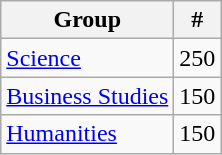<table class="wikitable">
<tr>
<th>Group</th>
<th>#</th>
</tr>
<tr>
<td><a href='#'>Science</a></td>
<td>250</td>
</tr>
<tr>
<td><a href='#'>Business Studies</a></td>
<td>150</td>
</tr>
<tr>
<td><a href='#'>Humanities</a></td>
<td>150</td>
</tr>
</table>
